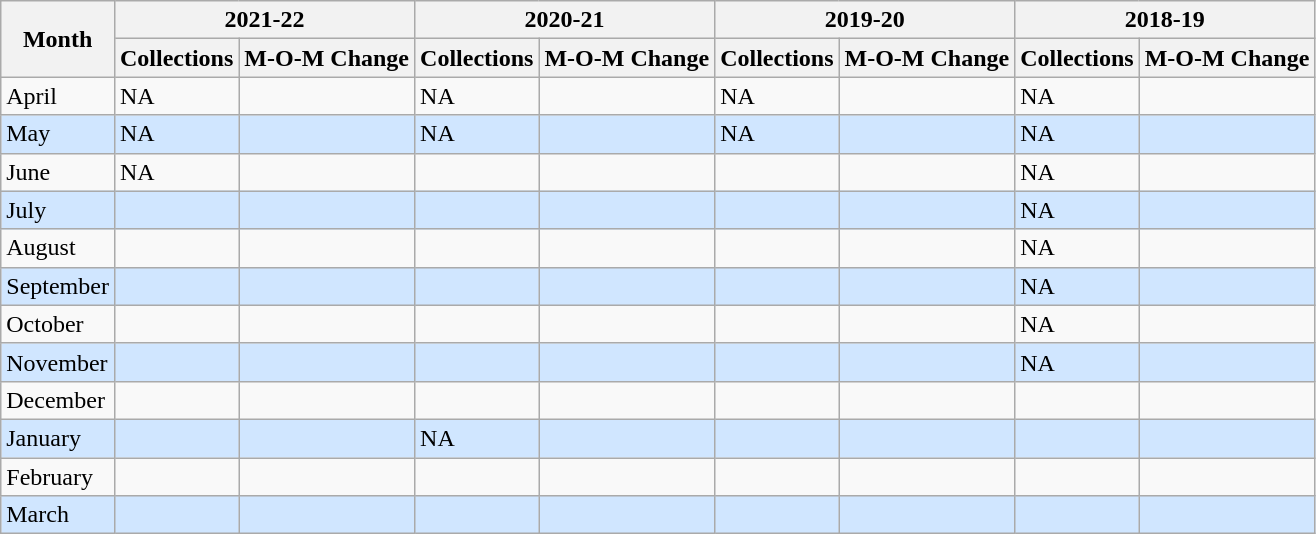<table class="wikitable sortable">
<tr>
<th rowspan="2">Month</th>
<th colspan=2>2021-22</th>
<th colspan=2>2020-21</th>
<th colspan=2>2019-20</th>
<th colspan=2>2018-19</th>
</tr>
<tr>
<th>Collections</th>
<th>M-O-M Change</th>
<th>Collections</th>
<th>M-O-M Change</th>
<th>Collections</th>
<th>M-O-M Change</th>
<th>Collections</th>
<th>M-O-M Change</th>
</tr>
<tr>
<td>April</td>
<td>NA</td>
<td></td>
<td>NA</td>
<td></td>
<td>NA</td>
<td></td>
<td>NA</td>
<td></td>
</tr>
<tr style="background:#D0E6FF">
<td>May</td>
<td>NA</td>
<td></td>
<td>NA</td>
<td></td>
<td>NA</td>
<td></td>
<td>NA</td>
<td></td>
</tr>
<tr>
<td>June</td>
<td>NA</td>
<td></td>
<td></td>
<td></td>
<td></td>
<td></td>
<td>NA</td>
<td></td>
</tr>
<tr style="background:#D0E6FF">
<td>July</td>
<td></td>
<td></td>
<td></td>
<td></td>
<td> </td>
<td></td>
<td>NA</td>
<td></td>
</tr>
<tr>
<td>August</td>
<td></td>
<td></td>
<td></td>
<td></td>
<td></td>
<td></td>
<td>NA</td>
<td></td>
</tr>
<tr style="background:#D0E6FF">
<td>September</td>
<td></td>
<td></td>
<td></td>
<td></td>
<td></td>
<td></td>
<td>NA</td>
<td></td>
</tr>
<tr>
<td>October</td>
<td></td>
<td></td>
<td></td>
<td></td>
<td></td>
<td></td>
<td>NA</td>
<td></td>
</tr>
<tr style="background:#D0E6FF">
<td>November</td>
<td></td>
<td></td>
<td></td>
<td></td>
<td></td>
<td></td>
<td>NA</td>
<td></td>
</tr>
<tr>
<td>December</td>
<td></td>
<td></td>
<td></td>
<td></td>
<td></td>
<td></td>
<td></td>
<td></td>
</tr>
<tr style="background:#D0E6FF">
<td>January</td>
<td></td>
<td></td>
<td>NA</td>
<td></td>
<td></td>
<td></td>
<td></td>
<td></td>
</tr>
<tr>
<td>February</td>
<td></td>
<td></td>
<td></td>
<td></td>
<td></td>
<td></td>
<td></td>
<td></td>
</tr>
<tr style="background:#D0E6FF">
<td>March</td>
<td></td>
<td></td>
<td></td>
<td></td>
<td></td>
<td></td>
<td></td>
<td></td>
</tr>
</table>
